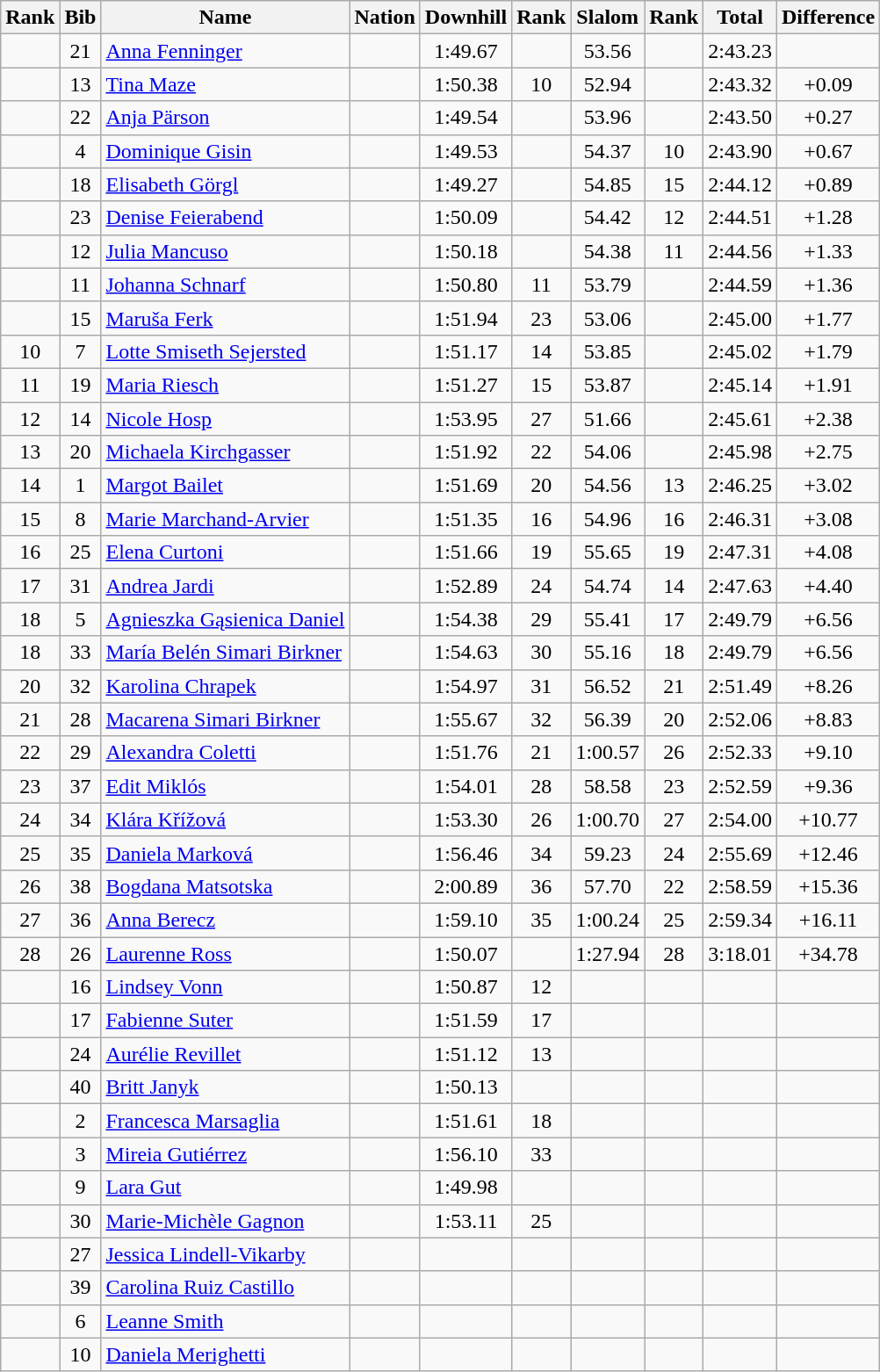<table class="wikitable sortable" style="text-align:center">
<tr>
<th>Rank</th>
<th>Bib</th>
<th>Name</th>
<th>Nation</th>
<th>Downhill</th>
<th>Rank</th>
<th>Slalom</th>
<th>Rank</th>
<th>Total</th>
<th>Difference</th>
</tr>
<tr>
<td></td>
<td>21</td>
<td align=left><a href='#'>Anna Fenninger</a></td>
<td align=left></td>
<td>1:49.67</td>
<td></td>
<td>53.56</td>
<td></td>
<td>2:43.23</td>
<td></td>
</tr>
<tr>
<td></td>
<td>13</td>
<td align=left><a href='#'>Tina Maze</a></td>
<td align=left></td>
<td>1:50.38</td>
<td>10</td>
<td>52.94</td>
<td></td>
<td>2:43.32</td>
<td>+0.09</td>
</tr>
<tr>
<td></td>
<td>22</td>
<td align=left><a href='#'>Anja Pärson</a></td>
<td align=left></td>
<td>1:49.54</td>
<td></td>
<td>53.96</td>
<td></td>
<td>2:43.50</td>
<td>+0.27</td>
</tr>
<tr>
<td></td>
<td>4</td>
<td align=left><a href='#'>Dominique Gisin</a></td>
<td align=left></td>
<td>1:49.53</td>
<td></td>
<td>54.37</td>
<td>10</td>
<td>2:43.90</td>
<td>+0.67</td>
</tr>
<tr>
<td></td>
<td>18</td>
<td align=left><a href='#'>Elisabeth Görgl</a></td>
<td align=left></td>
<td>1:49.27</td>
<td></td>
<td>54.85</td>
<td>15</td>
<td>2:44.12</td>
<td>+0.89</td>
</tr>
<tr>
<td></td>
<td>23</td>
<td align=left><a href='#'>Denise Feierabend</a></td>
<td align=left></td>
<td>1:50.09</td>
<td></td>
<td>54.42</td>
<td>12</td>
<td>2:44.51</td>
<td>+1.28</td>
</tr>
<tr>
<td></td>
<td>12</td>
<td align=left><a href='#'>Julia Mancuso</a></td>
<td align=left></td>
<td>1:50.18</td>
<td></td>
<td>54.38</td>
<td>11</td>
<td>2:44.56</td>
<td>+1.33</td>
</tr>
<tr>
<td></td>
<td>11</td>
<td align=left><a href='#'>Johanna Schnarf</a></td>
<td align=left></td>
<td>1:50.80</td>
<td>11</td>
<td>53.79</td>
<td></td>
<td>2:44.59</td>
<td>+1.36</td>
</tr>
<tr>
<td></td>
<td>15</td>
<td align=left><a href='#'>Maruša Ferk</a></td>
<td align=left></td>
<td>1:51.94</td>
<td>23</td>
<td>53.06</td>
<td></td>
<td>2:45.00</td>
<td>+1.77</td>
</tr>
<tr>
<td>10</td>
<td>7</td>
<td align=left><a href='#'>Lotte Smiseth Sejersted</a></td>
<td align=left></td>
<td>1:51.17</td>
<td>14</td>
<td>53.85</td>
<td></td>
<td>2:45.02</td>
<td>+1.79</td>
</tr>
<tr>
<td>11</td>
<td>19</td>
<td align=left><a href='#'>Maria Riesch</a></td>
<td align=left></td>
<td>1:51.27</td>
<td>15</td>
<td>53.87</td>
<td></td>
<td>2:45.14</td>
<td>+1.91</td>
</tr>
<tr>
<td>12</td>
<td>14</td>
<td align=left><a href='#'>Nicole Hosp</a></td>
<td align=left></td>
<td>1:53.95</td>
<td>27</td>
<td>51.66</td>
<td></td>
<td>2:45.61</td>
<td>+2.38</td>
</tr>
<tr>
<td>13</td>
<td>20</td>
<td align=left><a href='#'>Michaela Kirchgasser</a></td>
<td align=left></td>
<td>1:51.92</td>
<td>22</td>
<td>54.06</td>
<td></td>
<td>2:45.98</td>
<td>+2.75</td>
</tr>
<tr>
<td>14</td>
<td>1</td>
<td align=left><a href='#'>Margot Bailet</a></td>
<td align=left></td>
<td>1:51.69</td>
<td>20</td>
<td>54.56</td>
<td>13</td>
<td>2:46.25</td>
<td>+3.02</td>
</tr>
<tr>
<td>15</td>
<td>8</td>
<td align=left><a href='#'>Marie Marchand-Arvier</a></td>
<td align=left></td>
<td>1:51.35</td>
<td>16</td>
<td>54.96</td>
<td>16</td>
<td>2:46.31</td>
<td>+3.08</td>
</tr>
<tr>
<td>16</td>
<td>25</td>
<td align=left><a href='#'>Elena Curtoni</a></td>
<td align=left></td>
<td>1:51.66</td>
<td>19</td>
<td>55.65</td>
<td>19</td>
<td>2:47.31</td>
<td>+4.08</td>
</tr>
<tr>
<td>17</td>
<td>31</td>
<td align=left><a href='#'>Andrea Jardi</a></td>
<td align=left></td>
<td>1:52.89</td>
<td>24</td>
<td>54.74</td>
<td>14</td>
<td>2:47.63</td>
<td>+4.40</td>
</tr>
<tr>
<td>18</td>
<td>5</td>
<td align=left><a href='#'>Agnieszka Gąsienica Daniel</a></td>
<td align=left></td>
<td>1:54.38</td>
<td>29</td>
<td>55.41</td>
<td>17</td>
<td>2:49.79</td>
<td>+6.56</td>
</tr>
<tr>
<td>18</td>
<td>33</td>
<td align=left><a href='#'>María Belén Simari Birkner</a></td>
<td align=left></td>
<td>1:54.63</td>
<td>30</td>
<td>55.16</td>
<td>18</td>
<td>2:49.79</td>
<td>+6.56</td>
</tr>
<tr>
<td>20</td>
<td>32</td>
<td align=left><a href='#'>Karolina Chrapek</a></td>
<td align=left></td>
<td>1:54.97</td>
<td>31</td>
<td>56.52</td>
<td>21</td>
<td>2:51.49</td>
<td>+8.26</td>
</tr>
<tr>
<td>21</td>
<td>28</td>
<td align=left><a href='#'>Macarena Simari Birkner</a></td>
<td align=left></td>
<td>1:55.67</td>
<td>32</td>
<td>56.39</td>
<td>20</td>
<td>2:52.06</td>
<td>+8.83</td>
</tr>
<tr>
<td>22</td>
<td>29</td>
<td align=left><a href='#'>Alexandra Coletti</a></td>
<td align=left></td>
<td>1:51.76</td>
<td>21</td>
<td>1:00.57</td>
<td>26</td>
<td>2:52.33</td>
<td>+9.10</td>
</tr>
<tr>
<td>23</td>
<td>37</td>
<td align=left><a href='#'>Edit Miklós</a></td>
<td align=left></td>
<td>1:54.01</td>
<td>28</td>
<td>58.58</td>
<td>23</td>
<td>2:52.59</td>
<td>+9.36</td>
</tr>
<tr>
<td>24</td>
<td>34</td>
<td align=left><a href='#'>Klára Křížová</a></td>
<td align=left></td>
<td>1:53.30</td>
<td>26</td>
<td>1:00.70</td>
<td>27</td>
<td>2:54.00</td>
<td>+10.77</td>
</tr>
<tr>
<td>25</td>
<td>35</td>
<td align=left><a href='#'>Daniela Marková</a></td>
<td align=left></td>
<td>1:56.46</td>
<td>34</td>
<td>59.23</td>
<td>24</td>
<td>2:55.69</td>
<td>+12.46</td>
</tr>
<tr>
<td>26</td>
<td>38</td>
<td align=left><a href='#'>Bogdana Matsotska</a></td>
<td align=left></td>
<td>2:00.89</td>
<td>36</td>
<td>57.70</td>
<td>22</td>
<td>2:58.59</td>
<td>+15.36</td>
</tr>
<tr>
<td>27</td>
<td>36</td>
<td align=left><a href='#'>Anna Berecz</a></td>
<td align=left></td>
<td>1:59.10</td>
<td>35</td>
<td>1:00.24</td>
<td>25</td>
<td>2:59.34</td>
<td>+16.11</td>
</tr>
<tr>
<td>28</td>
<td>26</td>
<td align=left><a href='#'>Laurenne Ross</a></td>
<td align=left></td>
<td>1:50.07</td>
<td></td>
<td>1:27.94</td>
<td>28</td>
<td>3:18.01</td>
<td>+34.78</td>
</tr>
<tr>
<td></td>
<td>16</td>
<td align=left><a href='#'>Lindsey Vonn</a></td>
<td align=left></td>
<td>1:50.87</td>
<td>12</td>
<td></td>
<td></td>
<td></td>
<td></td>
</tr>
<tr>
<td></td>
<td>17</td>
<td align=left><a href='#'>Fabienne Suter</a></td>
<td align=left></td>
<td>1:51.59</td>
<td>17</td>
<td></td>
<td></td>
<td></td>
<td></td>
</tr>
<tr>
<td></td>
<td>24</td>
<td align=left><a href='#'>Aurélie Revillet</a></td>
<td align=left></td>
<td>1:51.12</td>
<td>13</td>
<td></td>
<td></td>
<td></td>
<td></td>
</tr>
<tr>
<td></td>
<td>40</td>
<td align=left><a href='#'>Britt Janyk</a></td>
<td align=left></td>
<td>1:50.13</td>
<td></td>
<td></td>
<td></td>
<td></td>
<td></td>
</tr>
<tr>
<td></td>
<td>2</td>
<td align=left><a href='#'>Francesca Marsaglia</a></td>
<td align=left></td>
<td>1:51.61</td>
<td>18</td>
<td></td>
<td></td>
<td></td>
<td></td>
</tr>
<tr>
<td></td>
<td>3</td>
<td align=left><a href='#'>Mireia Gutiérrez</a></td>
<td align=left></td>
<td>1:56.10</td>
<td>33</td>
<td></td>
<td></td>
<td></td>
<td></td>
</tr>
<tr>
<td></td>
<td>9</td>
<td align=left><a href='#'>Lara Gut</a></td>
<td align=left></td>
<td>1:49.98</td>
<td></td>
<td></td>
<td></td>
<td></td>
<td></td>
</tr>
<tr>
<td></td>
<td>30</td>
<td align=left><a href='#'>Marie-Michèle Gagnon</a></td>
<td align=left></td>
<td>1:53.11</td>
<td>25</td>
<td></td>
<td></td>
<td></td>
<td></td>
</tr>
<tr>
<td></td>
<td>27</td>
<td align=left><a href='#'>Jessica Lindell-Vikarby</a></td>
<td align=left></td>
<td></td>
<td></td>
<td></td>
<td></td>
<td></td>
<td></td>
</tr>
<tr>
<td></td>
<td>39</td>
<td align=left><a href='#'>Carolina Ruiz Castillo</a></td>
<td align=left></td>
<td></td>
<td></td>
<td></td>
<td></td>
<td></td>
<td></td>
</tr>
<tr>
<td></td>
<td>6</td>
<td align=left><a href='#'>Leanne Smith</a></td>
<td align=left></td>
<td></td>
<td></td>
<td></td>
<td></td>
<td></td>
<td></td>
</tr>
<tr>
<td></td>
<td>10</td>
<td align=left><a href='#'>Daniela Merighetti</a></td>
<td align=left></td>
<td></td>
<td></td>
<td></td>
<td></td>
<td></td>
<td></td>
</tr>
</table>
